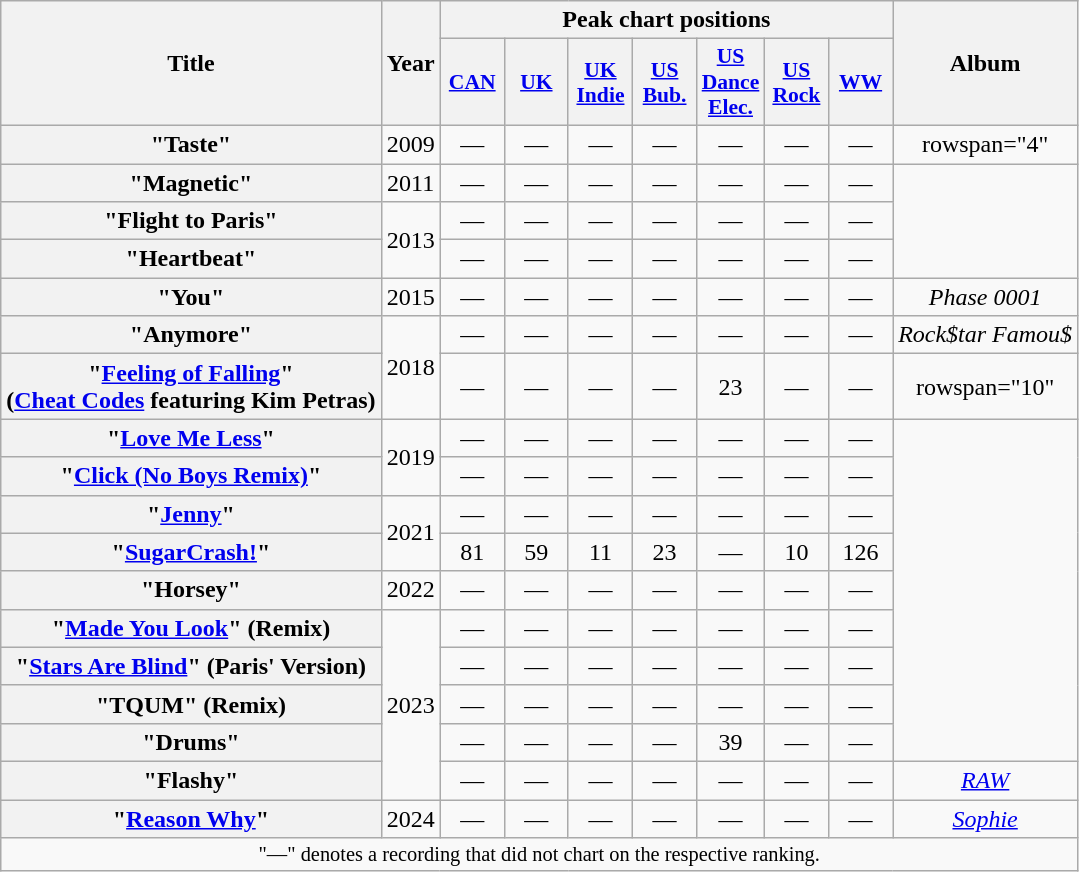<table class="wikitable plainrowheaders" style="text-align:center;">
<tr>
<th scope="col" rowspan="2">Title</th>
<th scope="col" rowspan="2">Year</th>
<th colspan="7">Peak chart positions</th>
<th scope="col" rowspan="2">Album</th>
</tr>
<tr>
<th scope="col" style="width:2.5em;font-size:90%;"><a href='#'>CAN</a><br></th>
<th scope="col" style="width:2.5em;font-size:90%;"><a href='#'>UK</a><br></th>
<th scope="col" style="width:2.5em;font-size:90%;"><a href='#'>UK<br>Indie</a><br></th>
<th scope="col" style="width:2.5em;font-size:90%;"><a href='#'>US<br>Bub.</a><br></th>
<th scope="col" style="width:2.5em;font-size:90%;"><a href='#'>US<br>Dance<br>Elec.</a><br></th>
<th scope="col" style="width:2.5em;font-size:90%;"><a href='#'>US<br>Rock</a><br></th>
<th scope="col" style="width:2.5em;font-size:90%;"><a href='#'>WW</a><br></th>
</tr>
<tr>
<th scope="row">"Taste"<br></th>
<td>2009</td>
<td>—</td>
<td>—</td>
<td>—</td>
<td>—</td>
<td>—</td>
<td>—</td>
<td>—</td>
<td>rowspan="4" </td>
</tr>
<tr>
<th scope="row">"Magnetic"<br></th>
<td>2011</td>
<td>—</td>
<td>—</td>
<td>—</td>
<td>—</td>
<td>—</td>
<td>—</td>
<td>—</td>
</tr>
<tr>
<th scope="row">"Flight to Paris"<br></th>
<td rowspan="2">2013</td>
<td>—</td>
<td>—</td>
<td>—</td>
<td>—</td>
<td>—</td>
<td>—</td>
<td>—</td>
</tr>
<tr>
<th scope="row">"Heartbeat"<br></th>
<td>—</td>
<td>—</td>
<td>—</td>
<td>—</td>
<td>—</td>
<td>—</td>
<td>—</td>
</tr>
<tr>
<th scope="row">"You"<br></th>
<td>2015</td>
<td>—</td>
<td>—</td>
<td>—</td>
<td>—</td>
<td>—</td>
<td>—</td>
<td>—</td>
<td><em>Phase 0001</em></td>
</tr>
<tr>
<th scope="row">"Anymore"<br></th>
<td rowspan="2">2018</td>
<td>—</td>
<td>—</td>
<td>—</td>
<td>—</td>
<td>—</td>
<td>—</td>
<td>—</td>
<td><em>Rock$tar Famou$</em></td>
</tr>
<tr>
<th scope="row">"<a href='#'>Feeling of Falling</a>"<br><span>(<a href='#'>Cheat Codes</a> featuring Kim Petras)</span></th>
<td>—</td>
<td>—</td>
<td>—</td>
<td>—</td>
<td>23</td>
<td>—</td>
<td>—</td>
<td>rowspan="10" </td>
</tr>
<tr>
<th scope="row">"<a href='#'>Love Me Less</a>"<br></th>
<td rowspan="2">2019</td>
<td>—</td>
<td>—</td>
<td>—</td>
<td>—</td>
<td>—</td>
<td>—</td>
<td>—</td>
</tr>
<tr>
<th scope="row">"<a href='#'>Click (No Boys Remix)</a>"<br></th>
<td>—</td>
<td>—</td>
<td>—</td>
<td>—</td>
<td>—</td>
<td>—</td>
<td>—</td>
</tr>
<tr>
<th scope="row">"<a href='#'>Jenny</a>"<br></th>
<td rowspan="2">2021</td>
<td>—</td>
<td>—</td>
<td>—</td>
<td>—</td>
<td>—</td>
<td>—</td>
<td>—</td>
</tr>
<tr>
<th scope="row">"<a href='#'>SugarCrash!</a>"<br></th>
<td>81</td>
<td>59</td>
<td>11</td>
<td>23</td>
<td>—</td>
<td>10</td>
<td>126</td>
</tr>
<tr>
<th scope="row">"Horsey"<br></th>
<td>2022</td>
<td>—</td>
<td>—</td>
<td>—</td>
<td>—</td>
<td>—</td>
<td>—</td>
<td>—</td>
</tr>
<tr>
<th scope="row">"<a href='#'>Made You Look</a>" (Remix)<br></th>
<td rowspan="5">2023</td>
<td>—</td>
<td>—</td>
<td>—</td>
<td>—</td>
<td>—</td>
<td>—</td>
<td>—</td>
</tr>
<tr>
<th scope="row">"<a href='#'>Stars Are Blind</a>" (Paris' Version)<br></th>
<td>—</td>
<td>—</td>
<td>—</td>
<td>—</td>
<td>—</td>
<td>—</td>
<td>—</td>
</tr>
<tr>
<th scope="row">"TQUM" (Remix)<br></th>
<td>—</td>
<td>—</td>
<td>—</td>
<td>—</td>
<td>—</td>
<td>—</td>
<td>—</td>
</tr>
<tr>
<th scope="row">"Drums"<br></th>
<td>—</td>
<td>—</td>
<td>—</td>
<td>—</td>
<td>39</td>
<td>—</td>
<td>—</td>
</tr>
<tr>
<th scope="row">"Flashy"<br></th>
<td>—</td>
<td>—</td>
<td>—</td>
<td>—</td>
<td>—</td>
<td>—</td>
<td>—</td>
<td><em><a href='#'>RAW</a></em></td>
</tr>
<tr>
<th scope="row">"<a href='#'>Reason Why</a>"<br></th>
<td>2024</td>
<td>—</td>
<td>—</td>
<td>—</td>
<td>—</td>
<td>—</td>
<td>—</td>
<td>—</td>
<td><em><a href='#'>Sophie</a></em></td>
</tr>
<tr>
<td colspan="10" style="font-size:85%">"—" denotes a recording that did not chart on the respective ranking.</td>
</tr>
</table>
